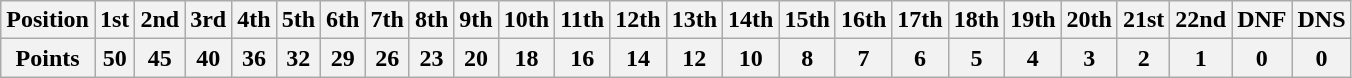<table class="wikitable">
<tr>
<th>Position</th>
<th>1st</th>
<th>2nd</th>
<th>3rd</th>
<th>4th</th>
<th>5th</th>
<th>6th</th>
<th>7th</th>
<th>8th</th>
<th>9th</th>
<th>10th</th>
<th>11th</th>
<th>12th</th>
<th>13th</th>
<th>14th</th>
<th>15th</th>
<th>16th</th>
<th>17th</th>
<th>18th</th>
<th>19th</th>
<th>20th</th>
<th>21st</th>
<th>22nd</th>
<th>DNF</th>
<th>DNS</th>
</tr>
<tr>
<th>Points</th>
<th>50</th>
<th>45</th>
<th>40</th>
<th>36</th>
<th>32</th>
<th>29</th>
<th>26</th>
<th>23</th>
<th>20</th>
<th>18</th>
<th>16</th>
<th>14</th>
<th>12</th>
<th>10</th>
<th>8</th>
<th>7</th>
<th>6</th>
<th>5</th>
<th>4</th>
<th>3</th>
<th>2</th>
<th>1</th>
<th>0</th>
<th>0</th>
</tr>
</table>
